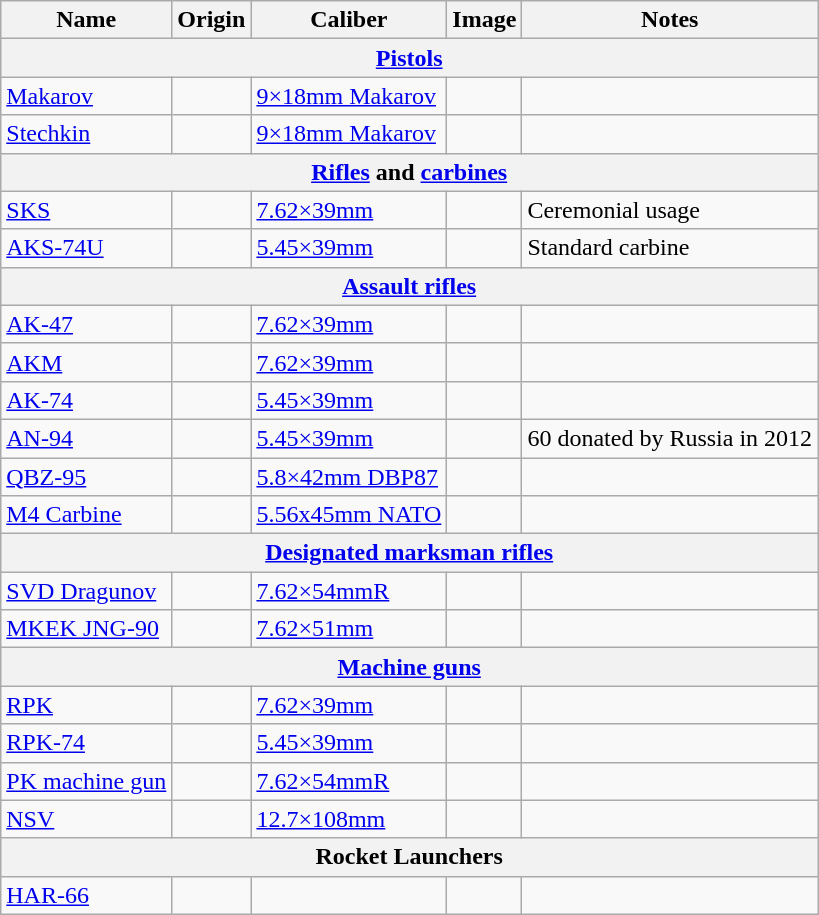<table class="wikitable">
<tr>
<th style="text-align:center;">Name</th>
<th style="text-align: center;">Origin</th>
<th style="text-align:l center;">Caliber</th>
<th style="text-align:l center;">Image</th>
<th style="text-align: center;">Notes</th>
</tr>
<tr>
<th colspan="5"><a href='#'>Pistols</a></th>
</tr>
<tr>
<td><a href='#'>Makarov</a></td>
<td></td>
<td><a href='#'>9×18mm Makarov</a></td>
<td></td>
<td></td>
</tr>
<tr>
<td><a href='#'>Stechkin</a></td>
<td></td>
<td><a href='#'>9×18mm Makarov</a></td>
<td></td>
<td></td>
</tr>
<tr>
<th colspan="5"><a href='#'>Rifles</a> and <a href='#'>carbines</a></th>
</tr>
<tr>
<td><a href='#'>SKS</a></td>
<td></td>
<td><a href='#'>7.62×39mm</a></td>
<td></td>
<td>Ceremonial usage</td>
</tr>
<tr>
<td><a href='#'>AKS-74U</a></td>
<td></td>
<td><a href='#'>5.45×39mm</a></td>
<td></td>
<td>Standard carbine</td>
</tr>
<tr>
<th colspan="5"><a href='#'>Assault rifles</a></th>
</tr>
<tr>
<td><a href='#'>AK-47</a></td>
<td></td>
<td><a href='#'>7.62×39mm</a></td>
<td></td>
<td></td>
</tr>
<tr>
<td><a href='#'>AKM</a></td>
<td></td>
<td><a href='#'>7.62×39mm</a></td>
<td></td>
<td></td>
</tr>
<tr>
<td><a href='#'>AK-74</a></td>
<td></td>
<td><a href='#'>5.45×39mm</a></td>
<td></td>
<td></td>
</tr>
<tr>
<td><a href='#'>AN-94</a></td>
<td></td>
<td><a href='#'>5.45×39mm</a></td>
<td></td>
<td>60 donated by Russia in 2012</td>
</tr>
<tr>
<td><a href='#'>QBZ-95</a></td>
<td></td>
<td><a href='#'>5.8×42mm DBP87</a></td>
<td></td>
<td></td>
</tr>
<tr>
<td><a href='#'>M4 Carbine</a></td>
<td></td>
<td><a href='#'>5.56x45mm NATO</a></td>
<td></td>
<td></td>
</tr>
<tr>
<th colspan="5"><a href='#'>Designated marksman rifles</a></th>
</tr>
<tr>
<td><a href='#'>SVD Dragunov</a></td>
<td></td>
<td><a href='#'>7.62×54mmR</a></td>
<td></td>
<td></td>
</tr>
<tr>
<td><a href='#'>MKEK JNG-90</a></td>
<td></td>
<td><a href='#'>7.62×51mm</a></td>
<td></td>
<td></td>
</tr>
<tr>
<th colspan="5"><a href='#'>Machine guns</a></th>
</tr>
<tr>
<td><a href='#'>RPK</a></td>
<td></td>
<td><a href='#'>7.62×39mm</a></td>
<td></td>
<td></td>
</tr>
<tr>
<td><a href='#'>RPK-74</a></td>
<td></td>
<td><a href='#'>5.45×39mm</a></td>
<td></td>
<td></td>
</tr>
<tr>
<td><a href='#'>PK machine gun</a></td>
<td></td>
<td><a href='#'>7.62×54mmR</a></td>
<td></td>
<td></td>
</tr>
<tr>
<td><a href='#'>NSV</a></td>
<td></td>
<td><a href='#'>12.7×108mm</a></td>
<td></td>
<td></td>
</tr>
<tr>
<th colspan="5">Rocket Launchers</th>
</tr>
<tr>
<td><a href='#'>HAR-66</a></td>
<td></td>
<td></td>
<td></td>
<td></td>
</tr>
</table>
